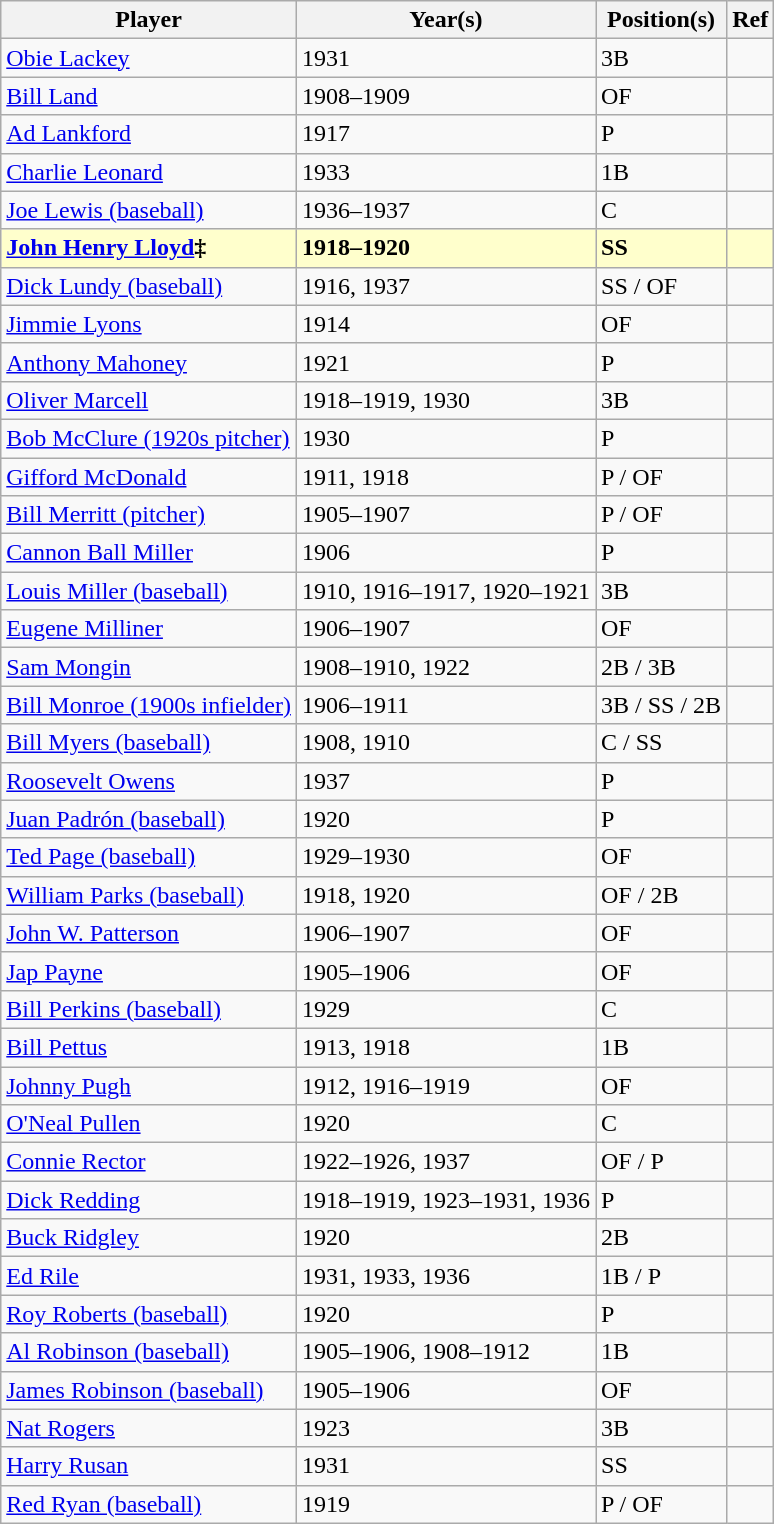<table class="wikitable">
<tr>
<th>Player</th>
<th>Year(s)</th>
<th>Position(s)</th>
<th>Ref</th>
</tr>
<tr>
<td><a href='#'>Obie Lackey</a></td>
<td>1931</td>
<td>3B</td>
<td></td>
</tr>
<tr>
<td><a href='#'>Bill Land</a></td>
<td>1908–1909</td>
<td>OF</td>
<td></td>
</tr>
<tr>
<td><a href='#'>Ad Lankford</a></td>
<td>1917</td>
<td>P</td>
<td></td>
</tr>
<tr>
<td><a href='#'>Charlie Leonard</a></td>
<td>1933</td>
<td>1B</td>
<td></td>
</tr>
<tr>
<td><a href='#'>Joe Lewis (baseball)</a></td>
<td>1936–1937</td>
<td>C</td>
<td></td>
</tr>
<tr style="background:#FFFFCC;">
<td><strong><a href='#'>John Henry Lloyd</a>‡</strong></td>
<td><strong>1918–1920</strong></td>
<td><strong>SS</strong></td>
<td><strong></strong></td>
</tr>
<tr>
<td><a href='#'>Dick Lundy (baseball)</a></td>
<td>1916, 1937</td>
<td>SS / OF</td>
<td></td>
</tr>
<tr>
<td><a href='#'>Jimmie Lyons</a></td>
<td>1914</td>
<td>OF</td>
<td></td>
</tr>
<tr>
<td><a href='#'>Anthony Mahoney</a></td>
<td>1921</td>
<td>P</td>
<td></td>
</tr>
<tr>
<td><a href='#'>Oliver Marcell</a></td>
<td>1918–1919, 1930</td>
<td>3B</td>
<td></td>
</tr>
<tr>
<td><a href='#'>Bob McClure (1920s pitcher)</a></td>
<td>1930</td>
<td>P</td>
<td></td>
</tr>
<tr>
<td><a href='#'>Gifford McDonald</a></td>
<td>1911, 1918</td>
<td>P / OF</td>
<td></td>
</tr>
<tr>
<td><a href='#'>Bill Merritt (pitcher)</a></td>
<td>1905–1907</td>
<td>P / OF</td>
<td></td>
</tr>
<tr>
<td><a href='#'>Cannon Ball Miller</a></td>
<td>1906</td>
<td>P</td>
<td></td>
</tr>
<tr>
<td><a href='#'>Louis Miller (baseball)</a></td>
<td>1910, 1916–1917, 1920–1921</td>
<td>3B</td>
<td></td>
</tr>
<tr>
<td><a href='#'>Eugene Milliner</a></td>
<td>1906–1907</td>
<td>OF</td>
<td></td>
</tr>
<tr>
<td><a href='#'>Sam Mongin</a></td>
<td>1908–1910, 1922</td>
<td>2B / 3B</td>
<td></td>
</tr>
<tr>
<td><a href='#'>Bill Monroe (1900s infielder)</a></td>
<td>1906–1911</td>
<td>3B / SS / 2B</td>
<td></td>
</tr>
<tr>
<td><a href='#'>Bill Myers (baseball)</a></td>
<td>1908, 1910</td>
<td>C / SS</td>
<td></td>
</tr>
<tr>
<td><a href='#'>Roosevelt Owens</a></td>
<td>1937</td>
<td>P</td>
<td></td>
</tr>
<tr>
<td><a href='#'>Juan Padrón (baseball)</a></td>
<td>1920</td>
<td>P</td>
<td></td>
</tr>
<tr>
<td><a href='#'>Ted Page (baseball)</a></td>
<td>1929–1930</td>
<td>OF</td>
<td></td>
</tr>
<tr>
<td><a href='#'>William Parks (baseball)</a></td>
<td>1918, 1920</td>
<td>OF / 2B</td>
<td></td>
</tr>
<tr>
<td><a href='#'>John W. Patterson</a></td>
<td>1906–1907</td>
<td>OF</td>
<td></td>
</tr>
<tr>
<td><a href='#'>Jap Payne</a></td>
<td>1905–1906</td>
<td>OF</td>
<td></td>
</tr>
<tr>
<td><a href='#'>Bill Perkins (baseball)</a></td>
<td>1929</td>
<td>C</td>
<td></td>
</tr>
<tr>
<td><a href='#'>Bill Pettus</a></td>
<td>1913, 1918</td>
<td>1B</td>
<td></td>
</tr>
<tr>
<td><a href='#'>Johnny Pugh</a></td>
<td>1912, 1916–1919</td>
<td>OF</td>
<td></td>
</tr>
<tr>
<td><a href='#'>O'Neal Pullen</a></td>
<td>1920</td>
<td>C</td>
<td></td>
</tr>
<tr>
<td><a href='#'>Connie Rector</a></td>
<td>1922–1926, 1937</td>
<td>OF / P</td>
<td></td>
</tr>
<tr>
<td><a href='#'>Dick Redding</a></td>
<td>1918–1919, 1923–1931, 1936</td>
<td>P</td>
<td></td>
</tr>
<tr>
<td><a href='#'>Buck Ridgley</a></td>
<td>1920</td>
<td>2B</td>
<td></td>
</tr>
<tr>
<td><a href='#'>Ed Rile</a></td>
<td>1931, 1933, 1936</td>
<td>1B / P</td>
<td></td>
</tr>
<tr>
<td><a href='#'>Roy Roberts (baseball)</a></td>
<td>1920</td>
<td>P</td>
<td></td>
</tr>
<tr>
<td><a href='#'>Al Robinson (baseball)</a></td>
<td>1905–1906, 1908–1912</td>
<td>1B</td>
<td></td>
</tr>
<tr>
<td><a href='#'>James Robinson (baseball)</a></td>
<td>1905–1906</td>
<td>OF</td>
<td></td>
</tr>
<tr>
<td><a href='#'>Nat Rogers</a></td>
<td>1923</td>
<td>3B</td>
<td></td>
</tr>
<tr>
<td><a href='#'>Harry Rusan</a></td>
<td>1931</td>
<td>SS</td>
<td></td>
</tr>
<tr>
<td><a href='#'>Red Ryan (baseball)</a></td>
<td>1919</td>
<td>P / OF</td>
<td></td>
</tr>
</table>
